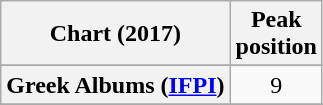<table class="wikitable sortable plainrowheaders" style="text-align:center">
<tr>
<th scope="col">Chart (2017)</th>
<th scope="col">Peak<br>position</th>
</tr>
<tr>
</tr>
<tr>
</tr>
<tr>
</tr>
<tr>
</tr>
<tr>
</tr>
<tr>
</tr>
<tr>
<th scope="row">Greek Albums (<a href='#'>IFPI</a>)</th>
<td>9</td>
</tr>
<tr>
</tr>
<tr>
</tr>
<tr>
</tr>
<tr>
</tr>
<tr>
</tr>
</table>
